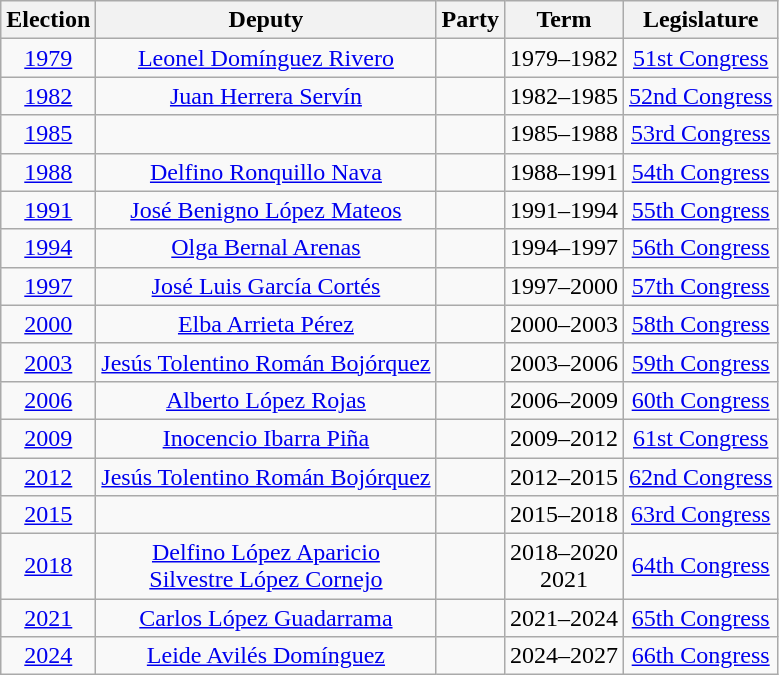<table class="wikitable sortable" style="text-align: center">
<tr>
<th>Election</th>
<th class="unsortable">Deputy</th>
<th class="unsortable">Party</th>
<th class="unsortable">Term</th>
<th class="unsortable">Legislature</th>
</tr>
<tr>
<td><a href='#'>1979</a></td>
<td><a href='#'>Leonel Domínguez Rivero</a></td>
<td></td>
<td>1979–1982</td>
<td><a href='#'>51st Congress</a></td>
</tr>
<tr>
<td><a href='#'>1982</a></td>
<td><a href='#'>Juan Herrera Servín</a></td>
<td></td>
<td>1982–1985</td>
<td><a href='#'>52nd Congress</a></td>
</tr>
<tr>
<td><a href='#'>1985</a></td>
<td></td>
<td></td>
<td>1985–1988</td>
<td><a href='#'>53rd Congress</a></td>
</tr>
<tr>
<td><a href='#'>1988</a></td>
<td><a href='#'>Delfino Ronquillo Nava</a></td>
<td></td>
<td>1988–1991</td>
<td><a href='#'>54th Congress</a></td>
</tr>
<tr>
<td><a href='#'>1991</a></td>
<td><a href='#'>José Benigno López Mateos</a></td>
<td></td>
<td>1991–1994</td>
<td><a href='#'>55th Congress</a></td>
</tr>
<tr>
<td><a href='#'>1994</a></td>
<td><a href='#'>Olga Bernal Arenas</a></td>
<td></td>
<td>1994–1997</td>
<td><a href='#'>56th Congress</a></td>
</tr>
<tr>
<td><a href='#'>1997</a></td>
<td><a href='#'>José Luis García Cortés</a></td>
<td></td>
<td>1997–2000</td>
<td><a href='#'>57th Congress</a></td>
</tr>
<tr>
<td><a href='#'>2000</a></td>
<td><a href='#'>Elba Arrieta Pérez</a></td>
<td></td>
<td>2000–2003</td>
<td><a href='#'>58th Congress</a></td>
</tr>
<tr>
<td><a href='#'>2003</a></td>
<td><a href='#'>Jesús Tolentino Román Bojórquez</a></td>
<td></td>
<td>2003–2006</td>
<td><a href='#'>59th Congress</a></td>
</tr>
<tr>
<td><a href='#'>2006</a></td>
<td><a href='#'>Alberto López Rojas</a></td>
<td></td>
<td>2006–2009</td>
<td><a href='#'>60th Congress</a></td>
</tr>
<tr>
<td><a href='#'>2009</a></td>
<td><a href='#'>Inocencio Ibarra Piña</a></td>
<td></td>
<td>2009–2012</td>
<td><a href='#'>61st Congress</a></td>
</tr>
<tr>
<td><a href='#'>2012</a></td>
<td><a href='#'>Jesús Tolentino Román Bojórquez</a></td>
<td></td>
<td>2012–2015</td>
<td><a href='#'>62nd Congress</a></td>
</tr>
<tr>
<td><a href='#'>2015</a></td>
<td></td>
<td></td>
<td>2015–2018</td>
<td><a href='#'>63rd Congress</a></td>
</tr>
<tr>
<td><a href='#'>2018</a></td>
<td><a href='#'>Delfino López Aparicio</a><br><a href='#'>Silvestre López Cornejo</a></td>
<td></td>
<td>2018–2020<br>2021</td>
<td><a href='#'>64th Congress</a></td>
</tr>
<tr>
<td><a href='#'>2021</a></td>
<td><a href='#'>Carlos López Guadarrama</a></td>
<td></td>
<td>2021–2024</td>
<td><a href='#'>65th Congress</a></td>
</tr>
<tr>
<td><a href='#'>2024</a></td>
<td><a href='#'>Leide Avilés Domínguez</a></td>
<td></td>
<td>2024–2027</td>
<td><a href='#'>66th Congress</a></td>
</tr>
</table>
